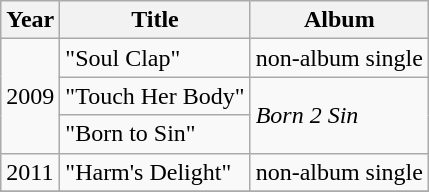<table class="wikitable">
<tr>
<th>Year</th>
<th>Title</th>
<th>Album</th>
</tr>
<tr>
<td rowspan="3">2009</td>
<td>"Soul Clap"</td>
<td align="left" rowspan="1">non-album single</td>
</tr>
<tr>
<td>"Touch Her Body"</td>
<td align="left" rowspan="2"><em>Born 2 Sin</em></td>
</tr>
<tr>
<td>"Born to Sin"</td>
</tr>
<tr>
<td rowspan="1">2011</td>
<td>"Harm's Delight"</td>
<td align="left" rowspan="1">non-album single</td>
</tr>
<tr>
</tr>
</table>
